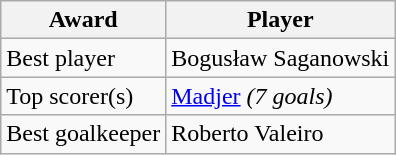<table class="wikitable" style="text-align: center; font-size: 100%;">
<tr>
<th>Award</th>
<th>Player</th>
</tr>
<tr align=left>
<td>Best player</td>
<td> Bogusław Saganowski</td>
</tr>
<tr align=left>
<td>Top scorer(s)</td>
<td> <a href='#'>Madjer</a> <em>(7 goals)</em></td>
</tr>
<tr align=left>
<td>Best goalkeeper</td>
<td> Roberto Valeiro</td>
</tr>
</table>
